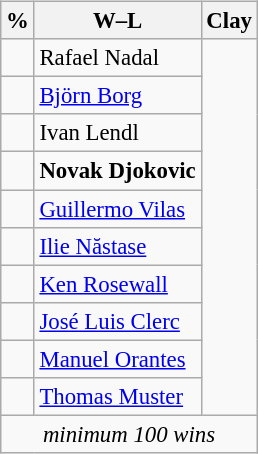<table class="wikitable" style="display:inline-table; font-size: 95%;">
<tr>
<th>%</th>
<th>W–L</th>
<th>Clay</th>
</tr>
<tr>
<td></td>
<td> Rafael Nadal</td>
</tr>
<tr>
<td></td>
<td> <a href='#'>Björn Borg</a></td>
</tr>
<tr>
<td></td>
<td> Ivan Lendl</td>
</tr>
<tr>
<td></td>
<td><strong> Novak Djokovic</strong></td>
</tr>
<tr>
<td></td>
<td> <a href='#'>Guillermo Vilas</a></td>
</tr>
<tr>
<td>  </td>
<td> <a href='#'>Ilie Năstase</a></td>
</tr>
<tr>
<td></td>
<td> <a href='#'>Ken Rosewall</a></td>
</tr>
<tr>
<td></td>
<td> <a href='#'>José Luis Clerc</a></td>
</tr>
<tr>
<td></td>
<td> <a href='#'>Manuel Orantes</a></td>
</tr>
<tr>
<td></td>
<td> <a href='#'>Thomas Muster</a></td>
</tr>
<tr>
<td colspan="3" style="text-align: center;"><em>minimum 100 wins</em></td>
</tr>
</table>
